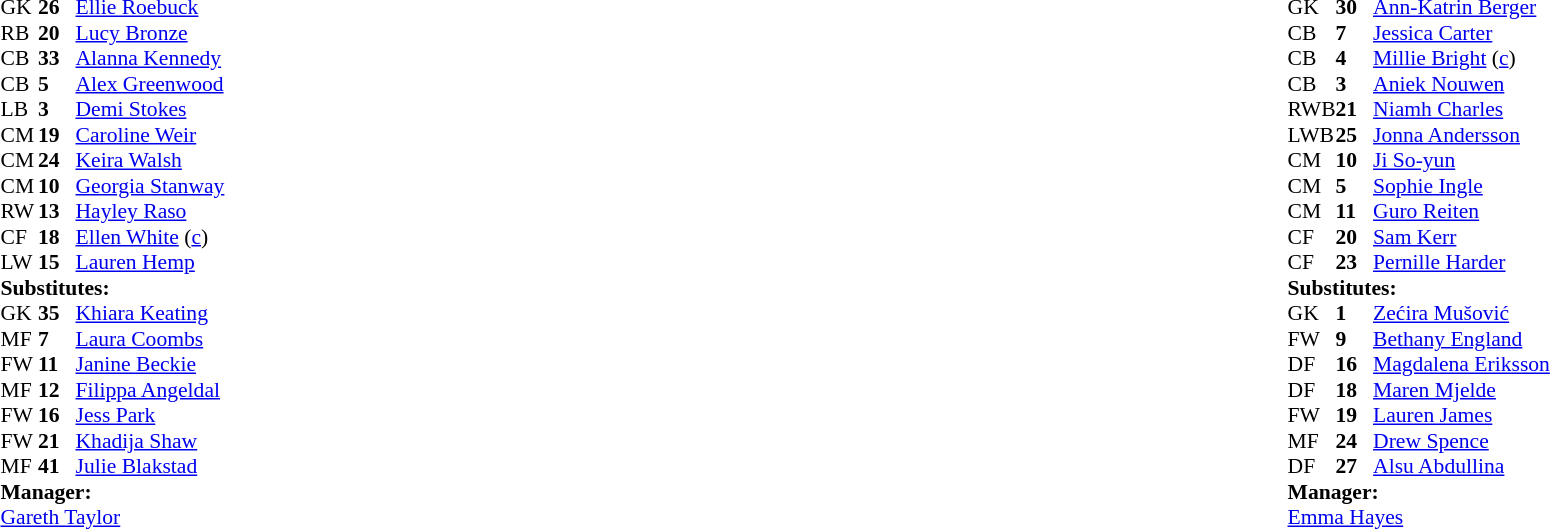<table style="width:100%">
<tr>
<td style="vertical-align:top;width:50%"><br><table style="font-size:90%" cellspacing="0" cellpadding="0">
<tr>
<th width="25"></th>
<th width="25"></th>
</tr>
<tr>
<td>GK</td>
<td><strong>26</strong></td>
<td> <a href='#'>Ellie Roebuck</a></td>
</tr>
<tr>
<td>RB</td>
<td><strong>20</strong></td>
<td> <a href='#'>Lucy Bronze</a></td>
<td></td>
<td></td>
</tr>
<tr>
<td>CB</td>
<td><strong>33</strong></td>
<td> <a href='#'>Alanna Kennedy</a></td>
</tr>
<tr>
<td>CB</td>
<td><strong>5</strong></td>
<td> <a href='#'>Alex Greenwood</a></td>
</tr>
<tr>
<td>LB</td>
<td><strong>3</strong></td>
<td> <a href='#'>Demi Stokes</a></td>
</tr>
<tr>
<td>CM</td>
<td><strong>19</strong></td>
<td> <a href='#'>Caroline Weir</a></td>
</tr>
<tr>
<td>CM</td>
<td><strong>24</strong></td>
<td> <a href='#'>Keira Walsh</a></td>
</tr>
<tr>
<td>CM</td>
<td><strong>10</strong></td>
<td> <a href='#'>Georgia Stanway</a></td>
</tr>
<tr>
<td>RW</td>
<td><strong>13</strong></td>
<td> <a href='#'>Hayley Raso</a></td>
<td></td>
<td></td>
</tr>
<tr>
<td>CF</td>
<td><strong>18</strong></td>
<td> <a href='#'>Ellen White</a> (<a href='#'>c</a>)</td>
<td></td>
<td></td>
</tr>
<tr>
<td>LW</td>
<td><strong>15</strong></td>
<td> <a href='#'>Lauren Hemp</a></td>
</tr>
<tr>
<td colspan=4><strong>Substitutes:</strong></td>
</tr>
<tr>
<td>GK</td>
<td><strong>35</strong></td>
<td> <a href='#'>Khiara Keating</a></td>
</tr>
<tr>
<td>MF</td>
<td><strong>7</strong></td>
<td> <a href='#'>Laura Coombs</a></td>
</tr>
<tr>
<td>FW</td>
<td><strong>11</strong></td>
<td> <a href='#'>Janine Beckie</a></td>
</tr>
<tr>
<td>MF</td>
<td><strong>12</strong></td>
<td> <a href='#'>Filippa Angeldal</a></td>
</tr>
<tr>
<td>FW</td>
<td><strong>16</strong></td>
<td> <a href='#'>Jess Park</a></td>
</tr>
<tr>
<td>FW</td>
<td><strong>21</strong></td>
<td> <a href='#'>Khadija Shaw</a></td>
<td></td>
<td></td>
</tr>
<tr>
<td>MF</td>
<td><strong>41</strong></td>
<td> <a href='#'>Julie Blakstad</a></td>
<td></td>
<td></td>
</tr>
<tr>
<td colspan=4><strong>Manager:</strong></td>
</tr>
<tr>
<td colspan="4"> <a href='#'>Gareth Taylor</a></td>
</tr>
</table>
</td>
<td valign="top"></td>
<td valign="top" width="50%"><br><table cellspacing="0" cellpadding="0" style="font-size:90%;margin:auto">
<tr>
<th width="25"></th>
<th width="25"></th>
</tr>
<tr>
<td>GK</td>
<td><strong>30</strong></td>
<td> <a href='#'>Ann-Katrin Berger</a></td>
</tr>
<tr>
<td>CB</td>
<td><strong>7</strong></td>
<td> <a href='#'>Jessica Carter</a></td>
</tr>
<tr>
<td>CB</td>
<td><strong>4</strong></td>
<td> <a href='#'>Millie Bright</a> (<a href='#'>c</a>)</td>
</tr>
<tr>
<td>CB</td>
<td><strong>3</strong></td>
<td> <a href='#'>Aniek Nouwen</a></td>
</tr>
<tr>
<td>RWB</td>
<td><strong>21</strong></td>
<td> <a href='#'>Niamh Charles</a></td>
<td></td>
<td></td>
</tr>
<tr>
<td>LWB</td>
<td><strong>25</strong></td>
<td> <a href='#'>Jonna Andersson</a></td>
<td></td>
<td></td>
</tr>
<tr>
<td>CM</td>
<td><strong>10</strong></td>
<td> <a href='#'>Ji So-yun</a></td>
<td></td>
<td></td>
</tr>
<tr>
<td>CM</td>
<td><strong>5</strong></td>
<td> <a href='#'>Sophie Ingle</a></td>
</tr>
<tr>
<td>CM</td>
<td><strong>11</strong></td>
<td> <a href='#'>Guro Reiten</a></td>
<td></td>
<td></td>
</tr>
<tr>
<td>CF</td>
<td><strong>20</strong></td>
<td> <a href='#'>Sam Kerr</a></td>
</tr>
<tr>
<td>CF</td>
<td><strong>23</strong></td>
<td> <a href='#'>Pernille Harder</a></td>
</tr>
<tr>
<td colspan=4><strong>Substitutes:</strong></td>
</tr>
<tr>
<td>GK</td>
<td><strong>1</strong></td>
<td> <a href='#'>Zećira Mušović</a></td>
</tr>
<tr>
<td>FW</td>
<td><strong>9</strong></td>
<td> <a href='#'>Bethany England</a></td>
<td></td>
<td></td>
</tr>
<tr>
<td>DF</td>
<td><strong>16</strong></td>
<td> <a href='#'>Magdalena Eriksson</a></td>
</tr>
<tr>
<td>DF</td>
<td><strong>18</strong></td>
<td> <a href='#'>Maren Mjelde</a></td>
</tr>
<tr>
<td>FW</td>
<td><strong>19</strong></td>
<td> <a href='#'>Lauren James</a></td>
<td></td>
<td></td>
</tr>
<tr>
<td>MF</td>
<td><strong>24</strong></td>
<td> <a href='#'>Drew Spence</a></td>
<td></td>
<td></td>
</tr>
<tr>
<td>DF</td>
<td><strong>27</strong></td>
<td> <a href='#'>Alsu Abdullina</a></td>
<td></td>
<td></td>
</tr>
<tr>
<td colspan=4><strong>Manager:</strong></td>
</tr>
<tr>
<td colspan="4"> <a href='#'>Emma Hayes</a></td>
</tr>
</table>
</td>
</tr>
</table>
